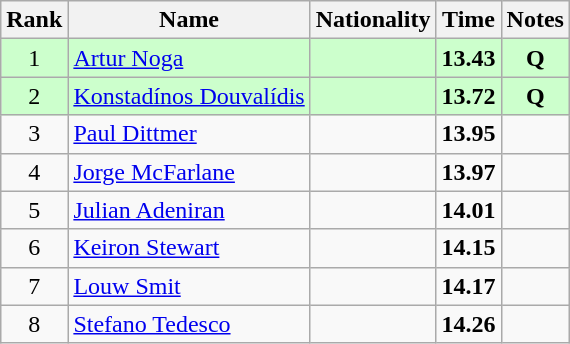<table class="wikitable sortable" style="text-align:center">
<tr>
<th>Rank</th>
<th>Name</th>
<th>Nationality</th>
<th>Time</th>
<th>Notes</th>
</tr>
<tr bgcolor=ccffcc>
<td>1</td>
<td align=left><a href='#'>Artur Noga</a></td>
<td align=left></td>
<td><strong>13.43</strong></td>
<td><strong>Q</strong></td>
</tr>
<tr bgcolor=ccffcc>
<td>2</td>
<td align=left><a href='#'>Konstadínos Douvalídis</a></td>
<td align=left></td>
<td><strong>13.72</strong></td>
<td><strong>Q</strong></td>
</tr>
<tr>
<td>3</td>
<td align=left><a href='#'>Paul Dittmer</a></td>
<td align=left></td>
<td><strong>13.95</strong></td>
<td></td>
</tr>
<tr>
<td>4</td>
<td align=left><a href='#'>Jorge McFarlane</a></td>
<td align=left></td>
<td><strong>13.97</strong></td>
<td></td>
</tr>
<tr>
<td>5</td>
<td align=left><a href='#'>Julian Adeniran</a></td>
<td align=left></td>
<td><strong>14.01</strong></td>
<td></td>
</tr>
<tr>
<td>6</td>
<td align=left><a href='#'>Keiron Stewart</a></td>
<td align=left></td>
<td><strong>14.15</strong></td>
<td></td>
</tr>
<tr>
<td>7</td>
<td align=left><a href='#'>Louw Smit</a></td>
<td align=left></td>
<td><strong>14.17</strong></td>
<td></td>
</tr>
<tr>
<td>8</td>
<td align=left><a href='#'>Stefano Tedesco</a></td>
<td align=left></td>
<td><strong>14.26</strong></td>
<td></td>
</tr>
</table>
